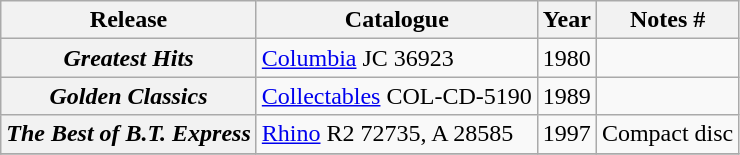<table class="wikitable plainrowheaders sortable">
<tr>
<th scope="col" class="unsortable">Release</th>
<th scope="col">Catalogue</th>
<th scope="col">Year</th>
<th scope="col" class="unsortable">Notes #</th>
</tr>
<tr>
<th scope="row"><em>Greatest Hits</em></th>
<td><a href='#'>Columbia</a> JC 36923</td>
<td>1980</td>
<td></td>
</tr>
<tr>
<th scope="row"><em>Golden Classics</em></th>
<td><a href='#'>Collectables</a> COL-CD-5190</td>
<td>1989</td>
<td></td>
</tr>
<tr>
<th scope="row"><em>The Best of B.T. Express</em></th>
<td><a href='#'>Rhino</a> R2 72735, A 28585</td>
<td>1997</td>
<td>Compact disc</td>
</tr>
<tr>
</tr>
</table>
